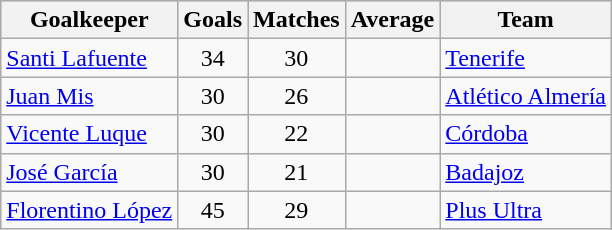<table class="wikitable sortable" class="wikitable">
<tr style="background:#ccc; text-align:center;">
<th>Goalkeeper</th>
<th>Goals</th>
<th>Matches</th>
<th>Average</th>
<th>Team</th>
</tr>
<tr>
<td> <a href='#'>Santi Lafuente</a></td>
<td style="text-align:center;">34</td>
<td style="text-align:center;">30</td>
<td style="text-align:center;"></td>
<td><a href='#'>Tenerife</a></td>
</tr>
<tr>
<td> <a href='#'>Juan Mis</a></td>
<td style="text-align:center;">30</td>
<td style="text-align:center;">26</td>
<td style="text-align:center;"></td>
<td><a href='#'>Atlético Almería</a></td>
</tr>
<tr>
<td> <a href='#'>Vicente Luque</a></td>
<td style="text-align:center;">30</td>
<td style="text-align:center;">22</td>
<td style="text-align:center;"></td>
<td><a href='#'>Córdoba</a></td>
</tr>
<tr>
<td> <a href='#'>José García</a></td>
<td style="text-align:center;">30</td>
<td style="text-align:center;">21</td>
<td style="text-align:center;"></td>
<td><a href='#'>Badajoz</a></td>
</tr>
<tr>
<td> <a href='#'>Florentino López</a></td>
<td style="text-align:center;">45</td>
<td style="text-align:center;">29</td>
<td style="text-align:center;"></td>
<td><a href='#'>Plus Ultra</a></td>
</tr>
</table>
